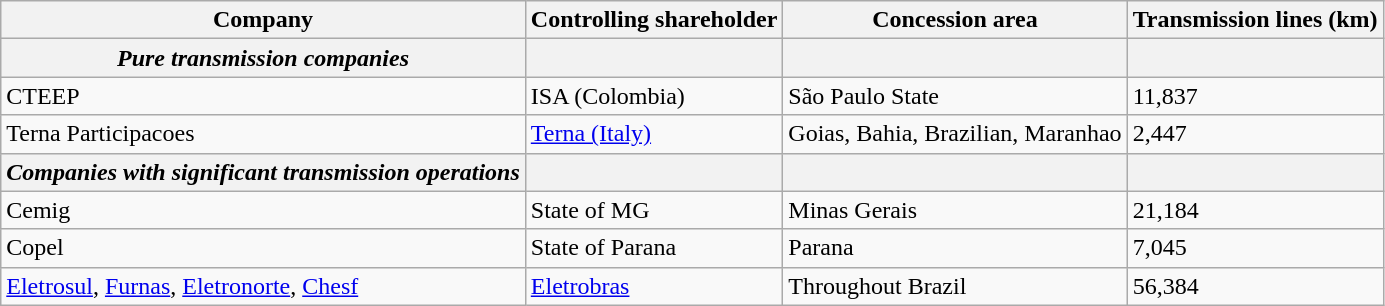<table class="wikitable">
<tr>
<th>Company</th>
<th>Controlling shareholder</th>
<th>Concession area</th>
<th>Transmission lines (km)</th>
</tr>
<tr>
<th><em>Pure transmission companies</em></th>
<th></th>
<th></th>
<th></th>
</tr>
<tr>
<td>CTEEP</td>
<td>ISA (Colombia)</td>
<td>São Paulo State</td>
<td>11,837</td>
</tr>
<tr>
<td>Terna Participacoes</td>
<td><a href='#'>Terna (Italy)</a></td>
<td>Goias, Bahia, Brazilian, Maranhao</td>
<td>2,447</td>
</tr>
<tr>
<th><em>Companies with significant transmission operations</em></th>
<th></th>
<th></th>
<th></th>
</tr>
<tr>
<td>Cemig</td>
<td>State of MG</td>
<td>Minas Gerais</td>
<td>21,184</td>
</tr>
<tr>
<td>Copel</td>
<td>State of Parana</td>
<td>Parana</td>
<td>7,045</td>
</tr>
<tr>
<td><a href='#'>Eletrosul</a>, <a href='#'>Furnas</a>, <a href='#'>Eletronorte</a>, <a href='#'>Chesf</a></td>
<td><a href='#'>Eletrobras</a></td>
<td>Throughout Brazil</td>
<td>56,384</td>
</tr>
</table>
